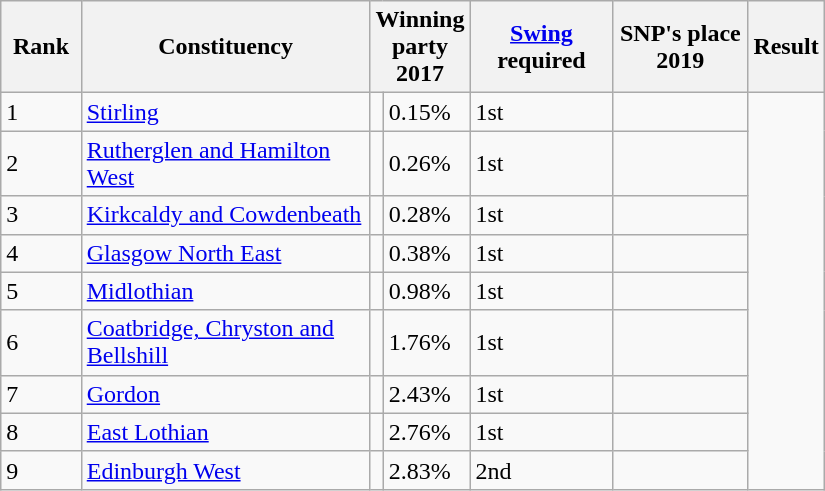<table class="wikitable" style="width:550px">
<tr>
<th style="width:50px;">Rank</th>
<th style="width:225px;">Constituency</th>
<th colspan="2" style="width:175px;">Winning party 2017</th>
<th style="width:100px;"><a href='#'>Swing</a> required</th>
<th style="width:100px;">SNP's place 2019</th>
<th colspan="2" style="width:100px;">Result</th>
</tr>
<tr>
<td>1</td>
<td><a href='#'>Stirling</a></td>
<td></td>
<td>0.15%</td>
<td>1st</td>
<td></td>
</tr>
<tr>
<td>2</td>
<td><a href='#'>Rutherglen and Hamilton West</a></td>
<td></td>
<td>0.26%</td>
<td>1st</td>
<td></td>
</tr>
<tr>
<td>3</td>
<td><a href='#'>Kirkcaldy and Cowdenbeath</a></td>
<td></td>
<td>0.28%</td>
<td>1st</td>
<td></td>
</tr>
<tr>
<td>4</td>
<td><a href='#'>Glasgow North East</a></td>
<td></td>
<td>0.38%</td>
<td>1st</td>
<td></td>
</tr>
<tr>
<td>5</td>
<td><a href='#'>Midlothian</a></td>
<td></td>
<td>0.98%</td>
<td>1st</td>
<td></td>
</tr>
<tr>
<td>6</td>
<td><a href='#'>Coatbridge, Chryston and Bellshill</a></td>
<td></td>
<td>1.76%</td>
<td>1st</td>
<td></td>
</tr>
<tr>
<td>7</td>
<td><a href='#'>Gordon</a></td>
<td></td>
<td>2.43%</td>
<td>1st</td>
<td></td>
</tr>
<tr>
<td>8</td>
<td><a href='#'>East Lothian</a></td>
<td></td>
<td>2.76%</td>
<td>1st</td>
<td></td>
</tr>
<tr>
<td>9</td>
<td><a href='#'>Edinburgh West</a></td>
<td></td>
<td>2.83%</td>
<td>2nd</td>
<td></td>
</tr>
</table>
